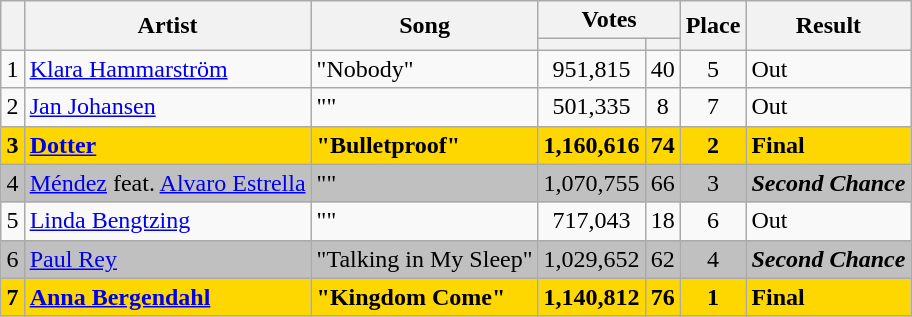<table class="sortable wikitable" style="margin: 1em auto 1em auto; text-align:center;">
<tr>
<th rowspan="2"></th>
<th rowspan="2">Artist</th>
<th rowspan="2">Song</th>
<th colspan="2" class="unsortable">Votes</th>
<th rowspan="2">Place</th>
<th rowspan="2">Result</th>
</tr>
<tr>
<th><small></small></th>
<th><small></small></th>
</tr>
<tr>
<td>1</td>
<td align="left"><a href='#'>Klara Hammarström</a></td>
<td align="left">"Nobody"</td>
<td>951,815</td>
<td>40</td>
<td>5</td>
<td align="left">Out</td>
</tr>
<tr>
<td>2</td>
<td align="left"><a href='#'>Jan Johansen</a></td>
<td align="left">""</td>
<td>501,335</td>
<td>8</td>
<td>7</td>
<td align="left">Out</td>
</tr>
<tr style="background:gold;">
<td><strong>3</strong></td>
<td align="left"><strong><a href='#'>Dotter</a></strong></td>
<td align="left"><strong>"Bulletproof"</strong></td>
<td><strong>1,160,616</strong></td>
<td><strong>74</strong></td>
<td><strong>2</strong></td>
<td align="left"><strong>Final</strong></td>
</tr>
<tr style="background:silver;">
<td>4</td>
<td align="left"><a href='#'>Méndez</a> feat. <a href='#'>Alvaro Estrella</a></td>
<td align="left">""</td>
<td>1,070,755</td>
<td>66</td>
<td>3</td>
<td align="left"><strong><em>Second Chance</em></strong></td>
</tr>
<tr>
<td>5</td>
<td align="left"><a href='#'>Linda Bengtzing</a></td>
<td align="left">""</td>
<td>717,043</td>
<td>18</td>
<td>6</td>
<td align="left">Out</td>
</tr>
<tr style="background:silver;">
<td>6</td>
<td align="left"><a href='#'>Paul Rey</a></td>
<td align="left">"Talking in My Sleep"</td>
<td>1,029,652</td>
<td>62</td>
<td>4</td>
<td align="left"><strong><em>Second Chance</em></strong></td>
</tr>
<tr style="background:gold;">
<td><strong>7</strong></td>
<td align="left"><strong><a href='#'>Anna Bergendahl</a></strong></td>
<td align="left"><strong>"Kingdom Come"</strong></td>
<td><strong>1,140,812</strong></td>
<td><strong>76</strong></td>
<td><strong>1</strong></td>
<td align="left"><strong>Final</strong></td>
</tr>
</table>
